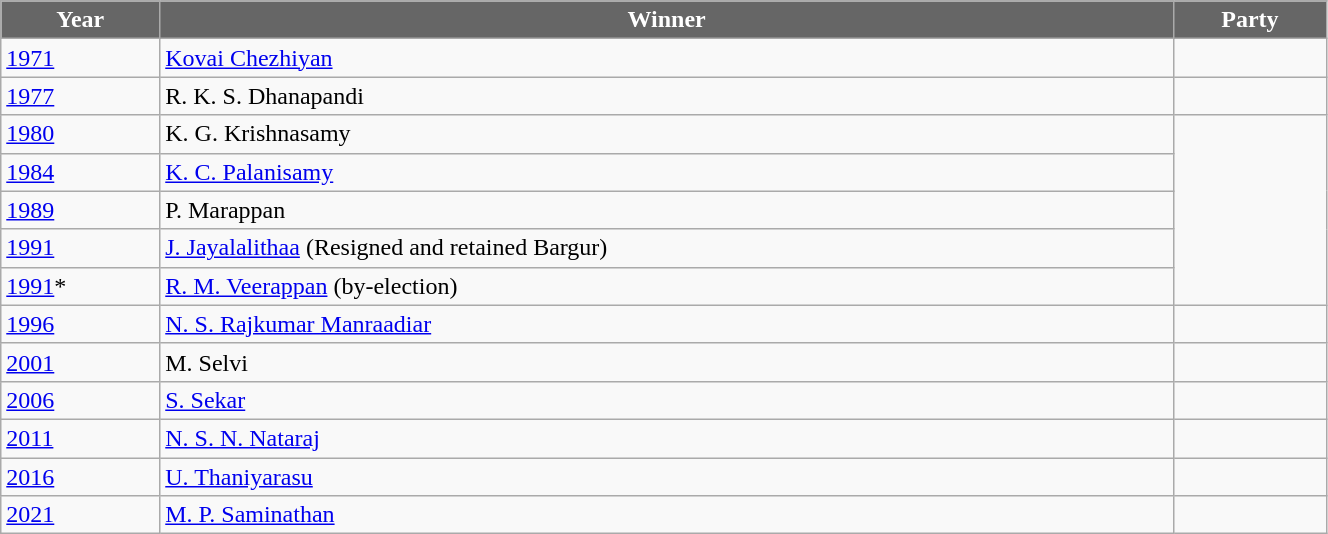<table class="wikitable" width="70%">
<tr>
<th style="background-color:#666666; color:white">Year</th>
<th style="background-color:#666666; color:white">Winner</th>
<th style="background-color:#666666; color:white" colspan="2">Party</th>
</tr>
<tr>
<td><a href='#'>1971</a></td>
<td><a href='#'>Kovai Chezhiyan</a></td>
<td></td>
</tr>
<tr>
<td><a href='#'>1977</a></td>
<td>R. K. S. Dhanapandi</td>
<td></td>
</tr>
<tr>
<td><a href='#'>1980</a></td>
<td>K. G. Krishnasamy</td>
</tr>
<tr>
<td><a href='#'>1984</a></td>
<td><a href='#'>K. C. Palanisamy</a></td>
</tr>
<tr>
<td><a href='#'>1989</a></td>
<td>P. Marappan</td>
</tr>
<tr>
<td><a href='#'>1991</a></td>
<td><a href='#'>J. Jayalalithaa</a> (Resigned and retained Bargur)</td>
</tr>
<tr>
<td><a href='#'>1991</a>*</td>
<td><a href='#'>R. M. Veerappan</a> (by-election)</td>
</tr>
<tr>
<td><a href='#'>1996</a></td>
<td><a href='#'>N. S. Rajkumar Manraadiar</a></td>
<td></td>
</tr>
<tr>
<td><a href='#'>2001</a></td>
<td>M. Selvi</td>
<td></td>
</tr>
<tr>
<td><a href='#'>2006</a></td>
<td><a href='#'>S. Sekar</a></td>
<td></td>
</tr>
<tr>
<td><a href='#'>2011</a></td>
<td><a href='#'>N. S. N. Nataraj</a></td>
<td></td>
</tr>
<tr>
<td><a href='#'>2016</a></td>
<td><a href='#'>U. Thaniyarasu</a></td>
</tr>
<tr>
<td><a href='#'>2021</a></td>
<td><a href='#'>M. P. Saminathan</a></td>
<td></td>
</tr>
</table>
